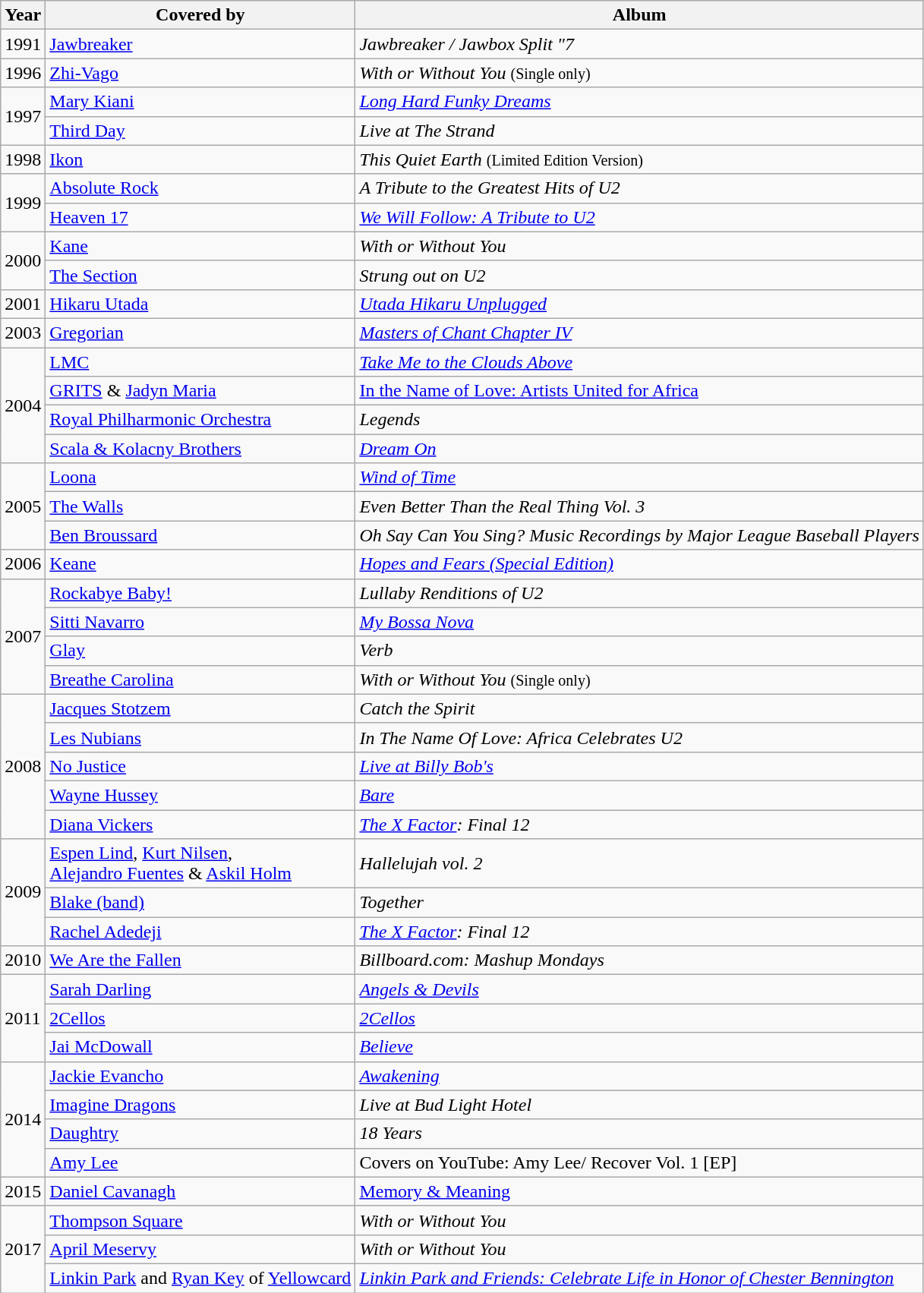<table class="wikitable">
<tr>
<th>Year</th>
<th>Covered by</th>
<th>Album</th>
</tr>
<tr>
<td>1991</td>
<td><a href='#'>Jawbreaker</a></td>
<td><em>Jawbreaker / Jawbox Split "7</em></td>
</tr>
<tr>
<td>1996</td>
<td><a href='#'>Zhi-Vago</a></td>
<td><em>With or Without You</em> <small>(Single only)</small></td>
</tr>
<tr>
<td rowspan="2">1997</td>
<td><a href='#'>Mary Kiani</a></td>
<td><em><a href='#'>Long Hard Funky Dreams</a></em></td>
</tr>
<tr>
<td><a href='#'>Third Day</a></td>
<td><em>Live at The Strand</em></td>
</tr>
<tr>
<td rowspan="1">1998</td>
<td><a href='#'>Ikon</a></td>
<td><em>This Quiet Earth</em> <small>(Limited Edition Version)</small></td>
</tr>
<tr>
<td rowspan="2">1999</td>
<td><a href='#'>Absolute Rock</a></td>
<td><em>A Tribute to the Greatest Hits of U2</em></td>
</tr>
<tr>
<td><a href='#'>Heaven 17</a></td>
<td><em><a href='#'>We Will Follow: A Tribute to U2</a></em></td>
</tr>
<tr>
<td rowspan="2">2000</td>
<td><a href='#'>Kane</a></td>
<td><em>With or Without You</em></td>
</tr>
<tr>
<td><a href='#'>The Section</a></td>
<td><em>Strung out on U2</em></td>
</tr>
<tr>
<td>2001</td>
<td><a href='#'>Hikaru Utada</a></td>
<td><em><a href='#'>Utada Hikaru Unplugged</a></em></td>
</tr>
<tr>
<td>2003</td>
<td><a href='#'>Gregorian</a></td>
<td><em><a href='#'>Masters of Chant Chapter IV</a></em></td>
</tr>
<tr>
<td rowspan="4">2004</td>
<td><a href='#'>LMC</a></td>
<td><em><a href='#'>Take Me to the Clouds Above</a></em></td>
</tr>
<tr>
<td><a href='#'>GRITS</a> & <a href='#'>Jadyn Maria</a></td>
<td><a href='#'>In the Name of Love: Artists United for Africa</a></td>
</tr>
<tr>
<td><a href='#'>Royal Philharmonic Orchestra</a></td>
<td><em>Legends</em></td>
</tr>
<tr>
<td><a href='#'>Scala & Kolacny Brothers</a></td>
<td><em><a href='#'>Dream On</a></em></td>
</tr>
<tr>
<td rowspan="3">2005</td>
<td><a href='#'>Loona</a></td>
<td><em><a href='#'>Wind of Time</a></em></td>
</tr>
<tr>
<td><a href='#'>The Walls</a></td>
<td><em>Even Better Than the Real Thing Vol. 3</em></td>
</tr>
<tr>
<td><a href='#'>Ben Broussard</a></td>
<td><em>Oh Say Can You Sing? Music Recordings by Major League Baseball Players</em></td>
</tr>
<tr>
<td>2006</td>
<td><a href='#'>Keane</a></td>
<td><em><a href='#'>Hopes and Fears (Special Edition)</a></em></td>
</tr>
<tr>
<td rowspan="4">2007</td>
<td><a href='#'>Rockabye Baby!</a></td>
<td><em>Lullaby Renditions of U2</em></td>
</tr>
<tr>
<td><a href='#'>Sitti Navarro</a></td>
<td><em><a href='#'>My Bossa Nova</a></em></td>
</tr>
<tr>
<td><a href='#'>Glay</a></td>
<td><em>Verb</em></td>
</tr>
<tr>
<td><a href='#'>Breathe Carolina</a></td>
<td><em>With or Without You</em> <small>(Single only)</small></td>
</tr>
<tr>
<td rowspan="5">2008</td>
<td><a href='#'>Jacques Stotzem</a></td>
<td><em>Catch the Spirit</em></td>
</tr>
<tr>
<td><a href='#'>Les Nubians</a></td>
<td><em>In The Name Of Love: Africa Celebrates U2</em></td>
</tr>
<tr>
<td><a href='#'>No Justice</a></td>
<td><em><a href='#'>Live at Billy Bob's</a></em></td>
</tr>
<tr>
<td><a href='#'>Wayne Hussey</a></td>
<td><em><a href='#'>Bare</a></em></td>
</tr>
<tr>
<td><a href='#'>Diana Vickers</a></td>
<td><em><a href='#'>The X Factor</a>: Final 12</em></td>
</tr>
<tr>
<td rowspan="3">2009</td>
<td><a href='#'>Espen Lind</a>, <a href='#'>Kurt Nilsen</a>,<br> <a href='#'>Alejandro Fuentes</a> & <a href='#'>Askil Holm</a></td>
<td><em>Hallelujah vol. 2</em></td>
</tr>
<tr>
<td><a href='#'>Blake (band)</a></td>
<td><em>Together</em></td>
</tr>
<tr>
<td><a href='#'>Rachel Adedeji</a></td>
<td><em><a href='#'>The X Factor</a>: Final 12</em></td>
</tr>
<tr>
<td>2010</td>
<td><a href='#'>We Are the Fallen</a></td>
<td><em>Billboard.com: Mashup Mondays</em></td>
</tr>
<tr>
<td rowspan="3">2011</td>
<td><a href='#'>Sarah Darling</a></td>
<td><em><a href='#'>Angels & Devils</a></em></td>
</tr>
<tr>
<td><a href='#'>2Cellos</a></td>
<td><em><a href='#'>2Cellos</a></em></td>
</tr>
<tr>
<td><a href='#'>Jai McDowall</a></td>
<td><em><a href='#'>Believe</a></em></td>
</tr>
<tr>
<td rowspan=4>2014</td>
<td><a href='#'>Jackie Evancho</a></td>
<td><em><a href='#'>Awakening</a></em></td>
</tr>
<tr>
<td><a href='#'>Imagine Dragons</a></td>
<td><em>Live at Bud Light Hotel</em></td>
</tr>
<tr>
<td><a href='#'>Daughtry</a></td>
<td><em>18 Years</em></td>
</tr>
<tr>
<td><a href='#'>Amy Lee</a></td>
<td>Covers on YouTube: Amy Lee/ Recover Vol. 1 [EP]</td>
</tr>
<tr>
<td>2015</td>
<td><a href='#'>Daniel Cavanagh</a></td>
<td><a href='#'>Memory & Meaning</a></td>
</tr>
<tr>
<td rowspan=3>2017</td>
<td><a href='#'>Thompson Square</a></td>
<td><em>With or Without You</em></td>
</tr>
<tr>
<td><a href='#'>April Meservy</a></td>
<td><em>With or Without You</em></td>
</tr>
<tr>
<td><a href='#'>Linkin Park</a> and <a href='#'>Ryan Key</a> of <a href='#'>Yellowcard</a></td>
<td><em><a href='#'>Linkin Park and Friends: Celebrate Life in Honor of Chester Bennington</a></em></td>
</tr>
</table>
